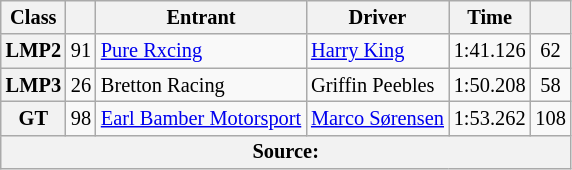<table class="wikitable" style="font-size:85%;">
<tr>
<th>Class</th>
<th></th>
<th>Entrant</th>
<th>Driver</th>
<th>Time</th>
<th></th>
</tr>
<tr>
<th>LMP2</th>
<td align="center">91</td>
<td> <a href='#'>Pure Rxcing</a></td>
<td> <a href='#'>Harry King</a></td>
<td>1:41.126</td>
<td align="center">62</td>
</tr>
<tr>
<th>LMP3</th>
<td align="center">26</td>
<td> Bretton Racing</td>
<td> Griffin Peebles</td>
<td>1:50.208</td>
<td align="center">58</td>
</tr>
<tr>
<th>GT</th>
<td align="center">98</td>
<td> <a href='#'>Earl Bamber Motorsport</a></td>
<td> <a href='#'>Marco Sørensen</a></td>
<td>1:53.262</td>
<td align="center">108</td>
</tr>
<tr>
<th colspan="6">Source:</th>
</tr>
</table>
